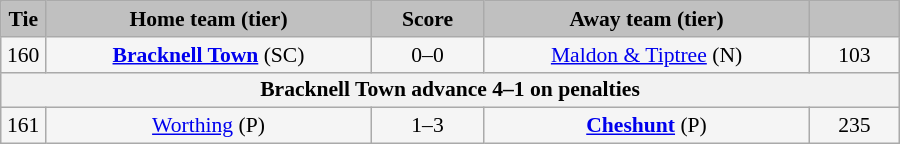<table class="wikitable" style="width: 600px; background:WhiteSmoke; text-align:center; font-size:90%">
<tr>
<td scope="col" style="width:  5.00%; background:silver;"><strong>Tie</strong></td>
<td scope="col" style="width: 36.25%; background:silver;"><strong>Home team (tier)</strong></td>
<td scope="col" style="width: 12.50%; background:silver;"><strong>Score</strong></td>
<td scope="col" style="width: 36.25%; background:silver;"><strong>Away team (tier)</strong></td>
<td scope="col" style="width: 10.00%; background:silver;"><strong></strong></td>
</tr>
<tr>
<td>160</td>
<td><strong><a href='#'>Bracknell Town</a></strong> (SC)</td>
<td>0–0</td>
<td><a href='#'>Maldon & Tiptree</a> (N)</td>
<td>103</td>
</tr>
<tr>
<th colspan="5">Bracknell Town advance 4–1 on penalties</th>
</tr>
<tr>
<td>161</td>
<td><a href='#'>Worthing</a> (P)</td>
<td>1–3</td>
<td><strong><a href='#'>Cheshunt</a></strong> (P)</td>
<td>235</td>
</tr>
</table>
